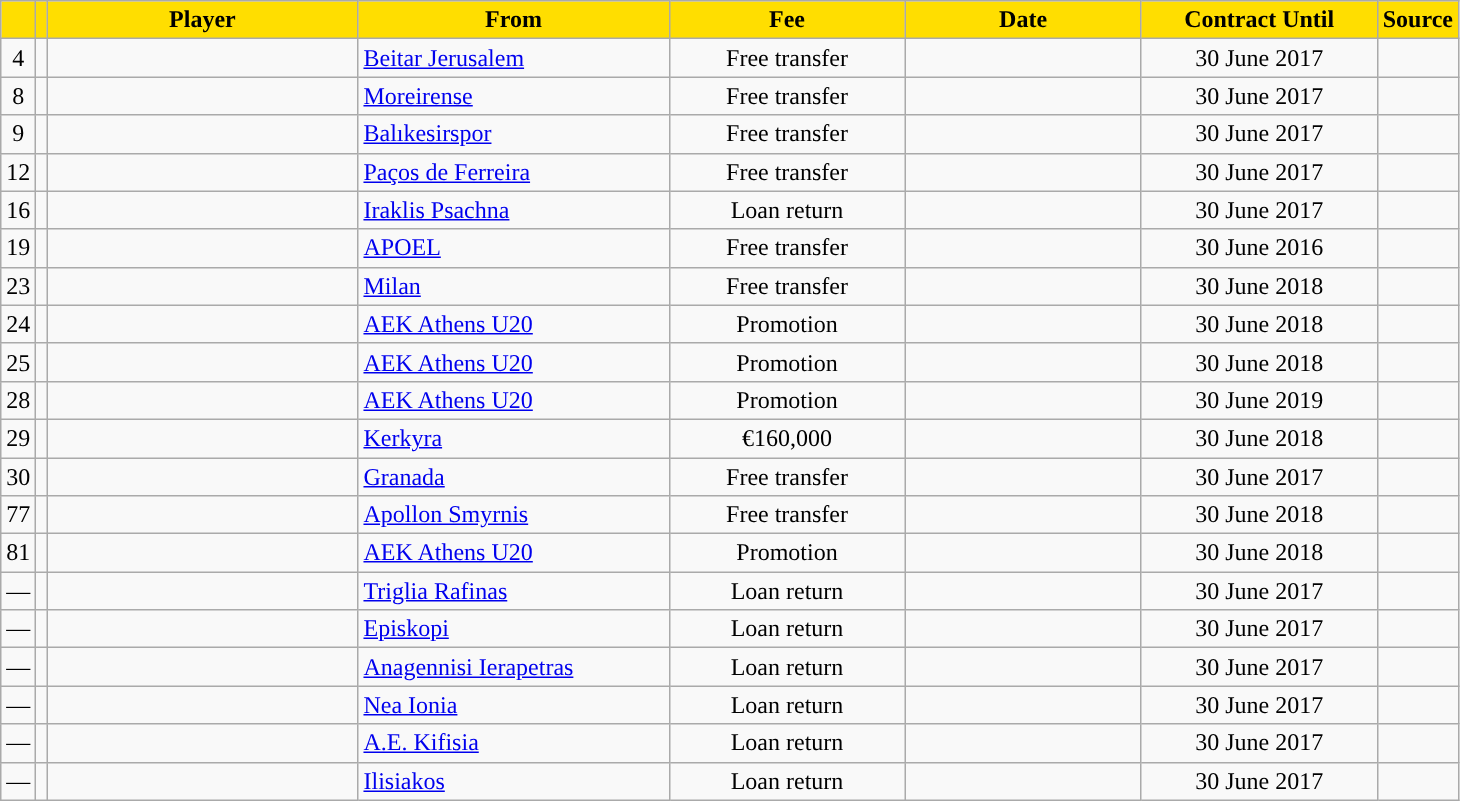<table class="wikitable sortable">
<tr>
<th style="background:#FFDE00"></th>
<th style="background:#FFDE00"></th>
<th width=200 style="background:#FFDE00">Player</th>
<th width=200 style="background:#FFDE00">From</th>
<th width=150 style="background:#FFDE00">Fee</th>
<th width=150 style="background:#FFDE00">Date</th>
<th width=150 style="background:#FFDE00">Contract Until</th>
<th style="background:#FFDE00">Source</th>
</tr>
<tr>
<td align=center>4</td>
<td align=center></td>
<td></td>
<td> <a href='#'>Beitar Jerusalem</a></td>
<td align=center>Free transfer</td>
<td align=center></td>
<td align=center>30 June 2017</td>
<td align=center></td>
</tr>
<tr>
<td align=center>8</td>
<td align=center></td>
<td></td>
<td> <a href='#'>Moreirense</a></td>
<td align=center>Free transfer</td>
<td align=center></td>
<td align=center>30 June 2017</td>
<td align=center></td>
</tr>
<tr>
<td align=center>9</td>
<td align=center></td>
<td></td>
<td> <a href='#'>Balıkesirspor</a></td>
<td align=center>Free transfer</td>
<td align=center></td>
<td align=center>30 June 2017</td>
<td align=center></td>
</tr>
<tr>
<td align=center>12</td>
<td align=center></td>
<td></td>
<td> <a href='#'>Paços de Ferreira</a></td>
<td align=center>Free transfer</td>
<td align=center></td>
<td align=center>30 June 2017</td>
<td align=center></td>
</tr>
<tr>
<td align=center>16</td>
<td align=center></td>
<td></td>
<td> <a href='#'>Iraklis Psachna</a></td>
<td align=center>Loan return</td>
<td align=center></td>
<td align=center>30 June 2017</td>
<td align=center></td>
</tr>
<tr>
<td align=center>19</td>
<td align=center></td>
<td></td>
<td> <a href='#'>APOEL</a></td>
<td align=center>Free transfer</td>
<td align=center></td>
<td align=center>30 June 2016</td>
<td align=center></td>
</tr>
<tr>
<td align=center>23</td>
<td align=center></td>
<td></td>
<td> <a href='#'>Milan</a></td>
<td align=center>Free transfer</td>
<td align=center></td>
<td align=center>30 June 2018</td>
<td align=center></td>
</tr>
<tr>
<td align=center>24</td>
<td align=center></td>
<td></td>
<td> <a href='#'>AEK Athens U20</a></td>
<td align=center>Promotion</td>
<td align=center></td>
<td align=center>30 June 2018</td>
<td align=center></td>
</tr>
<tr>
<td align=center>25</td>
<td align=center></td>
<td></td>
<td> <a href='#'>AEK Athens U20</a></td>
<td align=center>Promotion</td>
<td align=center></td>
<td align=center>30 June 2018</td>
<td align=center></td>
</tr>
<tr>
<td align=center>28</td>
<td align=center></td>
<td></td>
<td> <a href='#'>AEK Athens U20</a></td>
<td align=center>Promotion</td>
<td align=center></td>
<td align=center>30 June 2019</td>
<td align=center></td>
</tr>
<tr>
<td align=center>29</td>
<td align=center></td>
<td></td>
<td> <a href='#'>Kerkyra</a></td>
<td align=center>€160,000</td>
<td align=center></td>
<td align=center>30 June 2018</td>
<td align=center></td>
</tr>
<tr>
<td align=center>30</td>
<td align=center></td>
<td></td>
<td> <a href='#'>Granada</a></td>
<td align=center>Free transfer</td>
<td align=center></td>
<td align=center>30 June 2017</td>
<td align=center></td>
</tr>
<tr>
<td align=center>77</td>
<td align=center></td>
<td></td>
<td> <a href='#'>Apollon Smyrnis</a></td>
<td align=center>Free transfer</td>
<td align=center></td>
<td align=center>30 June 2018</td>
<td align=center></td>
</tr>
<tr>
<td align=center>81</td>
<td align=center></td>
<td></td>
<td> <a href='#'>AEK Athens U20</a></td>
<td align=center>Promotion</td>
<td align=center></td>
<td align=center>30 June 2018</td>
<td align=center></td>
</tr>
<tr>
<td align=center>—</td>
<td align=center></td>
<td></td>
<td> <a href='#'>Triglia Rafinas</a></td>
<td align=center>Loan return</td>
<td align=center></td>
<td align=center>30 June 2017</td>
<td align=center></td>
</tr>
<tr>
<td align=center>—</td>
<td align=center></td>
<td></td>
<td> <a href='#'>Episkopi</a></td>
<td align=center>Loan return</td>
<td align=center></td>
<td align=center>30 June 2017</td>
<td align=center></td>
</tr>
<tr>
<td align=center>—</td>
<td align=center></td>
<td></td>
<td> <a href='#'>Anagennisi Ierapetras</a></td>
<td align=center>Loan return</td>
<td align=center></td>
<td align=center>30 June 2017</td>
<td align=center></td>
</tr>
<tr>
<td align=center>—</td>
<td align=center></td>
<td></td>
<td> <a href='#'>Nea Ionia</a></td>
<td align=center>Loan return</td>
<td align=center></td>
<td align=center>30 June 2017</td>
<td align=center></td>
</tr>
<tr>
<td align=center>—</td>
<td align=center></td>
<td></td>
<td> <a href='#'>A.E. Kifisia</a></td>
<td align=center>Loan return</td>
<td align=center></td>
<td align=center>30 June 2017</td>
<td align=center></td>
</tr>
<tr>
<td align=center>—</td>
<td align=center></td>
<td></td>
<td> <a href='#'>Ilisiakos</a></td>
<td align=center>Loan return</td>
<td align=center></td>
<td align=center>30 June 2017</td>
<td align=center></td>
</tr>
</table>
